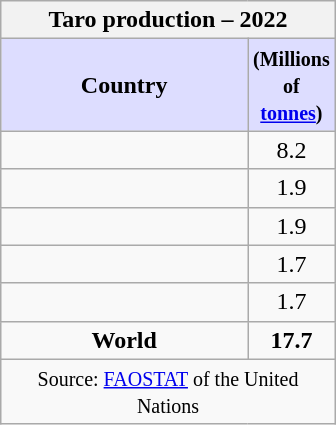<table class="wikitable" style="float:right; clear:left; width:14em; text-align:center;">
<tr>
<th colspan=2>Taro production – 2022</th>
</tr>
<tr>
<th style="background:#ddf; width:75%;">Country</th>
<th style="background:#ddf; width:25%;"><small>(Millions of <a href='#'>tonnes</a>)</small></th>
</tr>
<tr>
<td></td>
<td>8.2</td>
</tr>
<tr>
<td></td>
<td>1.9</td>
</tr>
<tr>
<td></td>
<td>1.9</td>
</tr>
<tr>
<td></td>
<td>1.7</td>
</tr>
<tr>
<td></td>
<td>1.7</td>
</tr>
<tr>
<td><strong>World</strong></td>
<td><strong>17.7</strong></td>
</tr>
<tr>
<td colspan=2><small>Source: <a href='#'>FAOSTAT</a> of the United Nations</small></td>
</tr>
</table>
